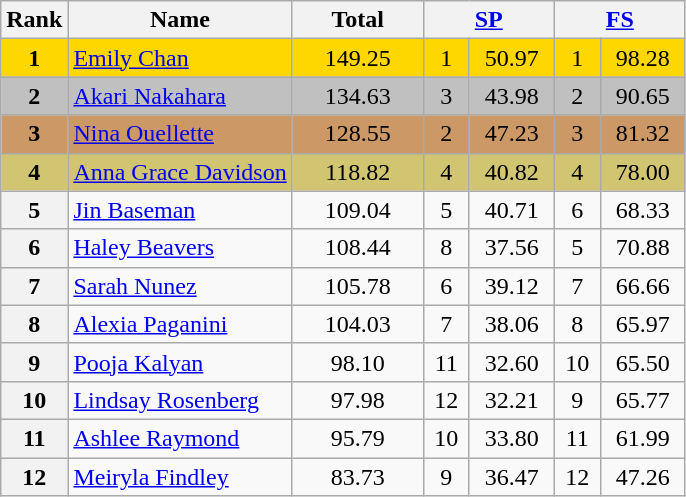<table class="wikitable sortable">
<tr>
<th>Rank</th>
<th>Name</th>
<th width="80px">Total</th>
<th colspan="2" width="80px"><a href='#'>SP</a></th>
<th colspan="2" width="80px"><a href='#'>FS</a></th>
</tr>
<tr bgcolor="gold">
<td align="center"><strong>1</strong></td>
<td><a href='#'>Emily Chan</a></td>
<td align="center">149.25</td>
<td align="center">1</td>
<td align="center">50.97</td>
<td align="center">1</td>
<td align="center">98.28</td>
</tr>
<tr bgcolor="silver">
<td align="center"><strong>2</strong></td>
<td><a href='#'>Akari Nakahara</a></td>
<td align="center">134.63</td>
<td align="center">3</td>
<td align="center">43.98</td>
<td align="center">2</td>
<td align="center">90.65</td>
</tr>
<tr bgcolor="cc9966">
<td align="center"><strong>3</strong></td>
<td><a href='#'>Nina Ouellette</a></td>
<td align="center">128.55</td>
<td align="center">2</td>
<td align="center">47.23</td>
<td align="center">3</td>
<td align="center">81.32</td>
</tr>
<tr bgcolor="#d1c571">
<td align="center"><strong>4</strong></td>
<td><a href='#'>Anna Grace Davidson</a></td>
<td align="center">118.82</td>
<td align="center">4</td>
<td align="center">40.82</td>
<td align="center">4</td>
<td align="center">78.00</td>
</tr>
<tr>
<th>5</th>
<td><a href='#'>Jin Baseman</a></td>
<td align="center">109.04</td>
<td align="center">5</td>
<td align="center">40.71</td>
<td align="center">6</td>
<td align="center">68.33</td>
</tr>
<tr>
<th>6</th>
<td><a href='#'>Haley Beavers</a></td>
<td align="center">108.44</td>
<td align="center">8</td>
<td align="center">37.56</td>
<td align="center">5</td>
<td align="center">70.88</td>
</tr>
<tr>
<th>7</th>
<td><a href='#'>Sarah Nunez</a></td>
<td align="center">105.78</td>
<td align="center">6</td>
<td align="center">39.12</td>
<td align="center">7</td>
<td align="center">66.66</td>
</tr>
<tr>
<th>8</th>
<td><a href='#'>Alexia Paganini</a></td>
<td align="center">104.03</td>
<td align="center">7</td>
<td align="center">38.06</td>
<td align="center">8</td>
<td align="center">65.97</td>
</tr>
<tr>
<th>9</th>
<td><a href='#'>Pooja Kalyan</a></td>
<td align="center">98.10</td>
<td align="center">11</td>
<td align="center">32.60</td>
<td align="center">10</td>
<td align="center">65.50</td>
</tr>
<tr>
<th>10</th>
<td><a href='#'>Lindsay Rosenberg</a></td>
<td align="center">97.98</td>
<td align="center">12</td>
<td align="center">32.21</td>
<td align="center">9</td>
<td align="center">65.77</td>
</tr>
<tr>
<th>11</th>
<td><a href='#'>Ashlee Raymond</a></td>
<td align="center">95.79</td>
<td align="center">10</td>
<td align="center">33.80</td>
<td align="center">11</td>
<td align="center">61.99</td>
</tr>
<tr>
<th>12</th>
<td><a href='#'>Meiryla Findley</a></td>
<td align="center">83.73</td>
<td align="center">9</td>
<td align="center">36.47</td>
<td align="center">12</td>
<td align="center">47.26</td>
</tr>
</table>
